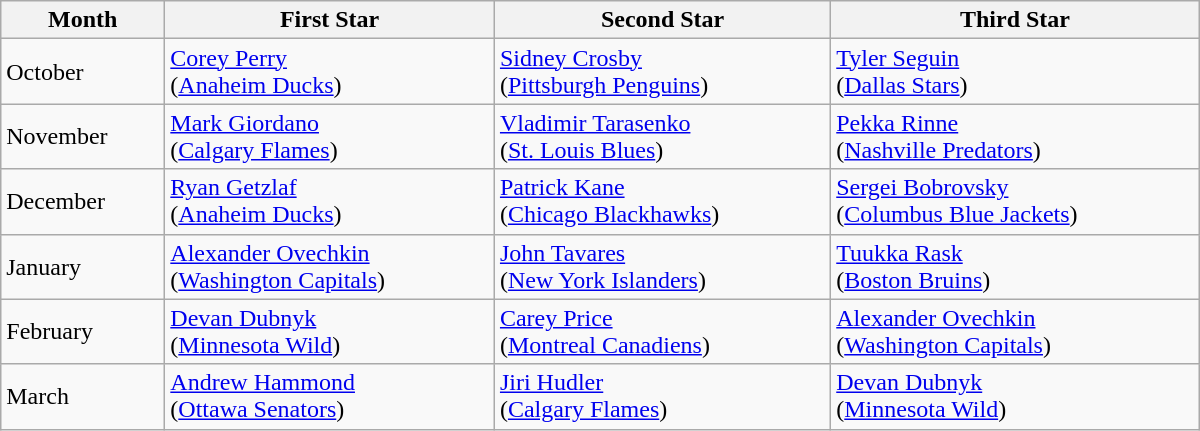<table class="wikitable" style="width: 50em;">
<tr style="text-align:center;">
<th>Month</th>
<th>First Star</th>
<th>Second Star</th>
<th>Third Star</th>
</tr>
<tr>
<td>October</td>
<td><a href='#'>Corey Perry</a><br>(<a href='#'>Anaheim Ducks</a>)</td>
<td><a href='#'>Sidney Crosby</a><br>(<a href='#'>Pittsburgh Penguins</a>)</td>
<td><a href='#'>Tyler Seguin</a><br>(<a href='#'>Dallas Stars</a>)</td>
</tr>
<tr>
<td>November</td>
<td><a href='#'>Mark Giordano</a><br>(<a href='#'>Calgary Flames</a>)</td>
<td><a href='#'>Vladimir Tarasenko</a><br>(<a href='#'>St. Louis Blues</a>)</td>
<td><a href='#'>Pekka Rinne</a><br>(<a href='#'>Nashville Predators</a>)</td>
</tr>
<tr>
<td>December</td>
<td><a href='#'>Ryan Getzlaf</a><br>(<a href='#'>Anaheim Ducks</a>)</td>
<td><a href='#'>Patrick Kane</a><br>(<a href='#'>Chicago Blackhawks</a>)</td>
<td><a href='#'>Sergei Bobrovsky</a><br>(<a href='#'>Columbus Blue Jackets</a>)</td>
</tr>
<tr>
<td>January</td>
<td><a href='#'>Alexander Ovechkin</a><br>(<a href='#'>Washington Capitals</a>)</td>
<td><a href='#'>John Tavares</a><br>(<a href='#'>New York Islanders</a>)</td>
<td><a href='#'>Tuukka Rask</a><br>(<a href='#'>Boston Bruins</a>)</td>
</tr>
<tr>
<td>February</td>
<td><a href='#'>Devan Dubnyk</a><br>(<a href='#'>Minnesota Wild</a>)</td>
<td><a href='#'>Carey Price</a><br>(<a href='#'>Montreal Canadiens</a>)</td>
<td><a href='#'>Alexander Ovechkin</a><br>(<a href='#'>Washington Capitals</a>)</td>
</tr>
<tr>
<td>March</td>
<td><a href='#'>Andrew Hammond</a><br>(<a href='#'>Ottawa Senators</a>)</td>
<td><a href='#'>Jiri Hudler</a><br>(<a href='#'>Calgary Flames</a>)</td>
<td><a href='#'>Devan Dubnyk</a><br>(<a href='#'>Minnesota Wild</a>)</td>
</tr>
</table>
